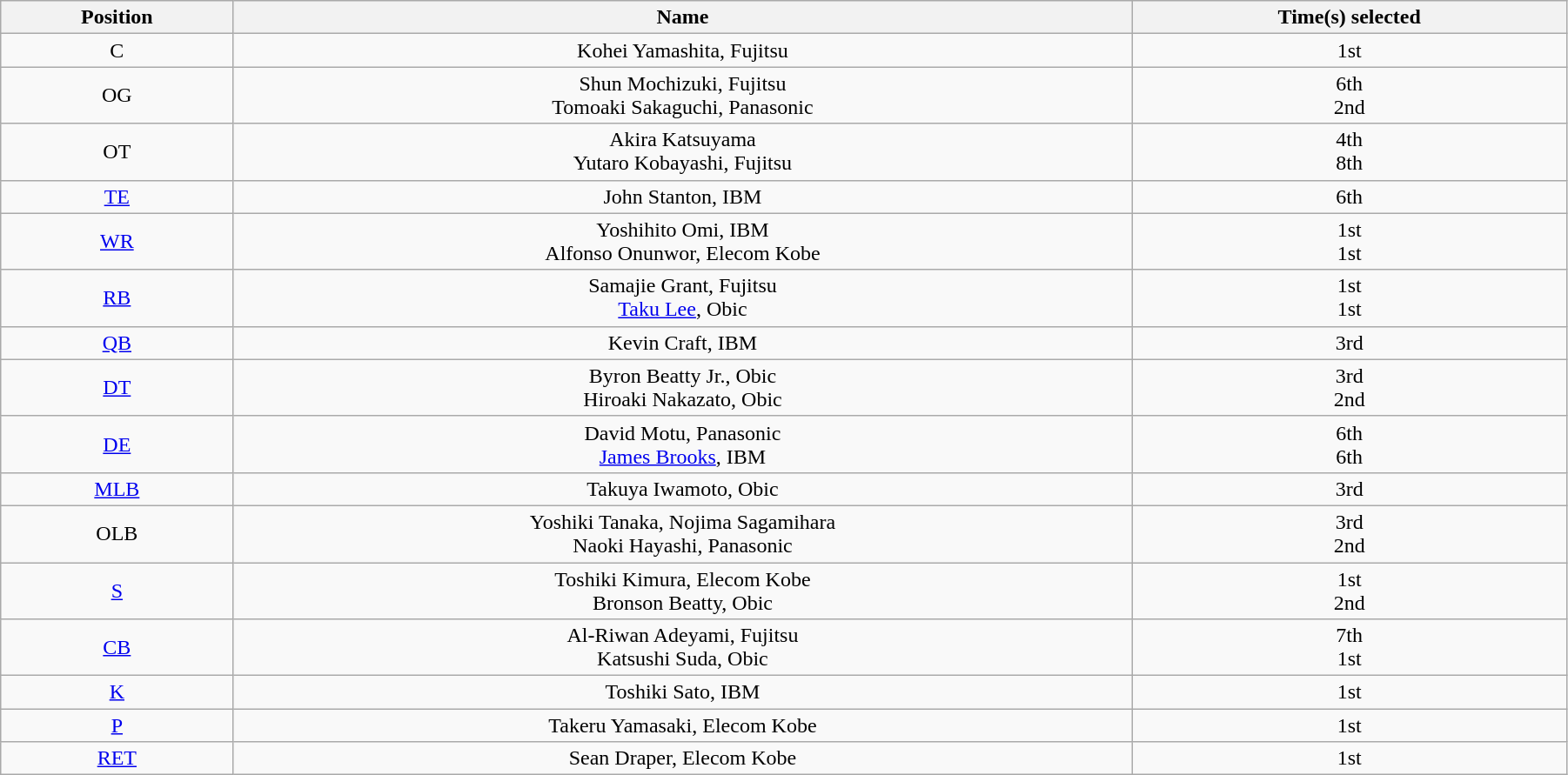<table class="wikitable" style="text-align:Center;width:95%;">
<tr>
<th>Position</th>
<th>Name</th>
<th>Time(s) selected</th>
</tr>
<tr>
<td>C</td>
<td>Kohei Yamashita, Fujitsu</td>
<td>1st</td>
</tr>
<tr>
<td>OG</td>
<td>Shun Mochizuki, Fujitsu<br>Tomoaki Sakaguchi, Panasonic</td>
<td>6th<br>2nd</td>
</tr>
<tr>
<td>OT</td>
<td>Akira Katsuyama<br>Yutaro Kobayashi, Fujitsu</td>
<td>4th<br>8th</td>
</tr>
<tr>
<td><a href='#'>TE</a></td>
<td>John Stanton, IBM</td>
<td>6th</td>
</tr>
<tr>
<td><a href='#'>WR</a></td>
<td>Yoshihito Omi, IBM<br> Alfonso Onunwor, Elecom Kobe</td>
<td>1st<br>1st</td>
</tr>
<tr>
<td><a href='#'>RB</a></td>
<td>Samajie Grant, Fujitsu<br><a href='#'>Taku Lee</a>, Obic</td>
<td>1st<br>1st</td>
</tr>
<tr>
<td><a href='#'>QB</a></td>
<td>Kevin Craft, IBM</td>
<td>3rd</td>
</tr>
<tr>
<td><a href='#'>DT</a></td>
<td>Byron Beatty Jr., Obic<br>Hiroaki Nakazato, Obic</td>
<td>3rd<br>2nd</td>
</tr>
<tr>
<td><a href='#'>DE</a></td>
<td>David Motu, Panasonic<br><a href='#'>James Brooks</a>, IBM</td>
<td>6th<br>6th</td>
</tr>
<tr>
<td><a href='#'>MLB</a></td>
<td>Takuya Iwamoto, Obic</td>
<td>3rd</td>
</tr>
<tr>
<td>OLB</td>
<td>Yoshiki Tanaka, Nojima Sagamihara<br>Naoki Hayashi, Panasonic</td>
<td>3rd<br>2nd</td>
</tr>
<tr>
<td><a href='#'>S</a></td>
<td>Toshiki Kimura, Elecom Kobe<br>Bronson Beatty, Obic</td>
<td>1st<br>2nd</td>
</tr>
<tr>
<td><a href='#'>CB</a></td>
<td>Al-Riwan Adeyami, Fujitsu<br>Katsushi Suda, Obic</td>
<td>7th<br>1st</td>
</tr>
<tr>
<td><a href='#'>K</a></td>
<td>Toshiki Sato, IBM</td>
<td>1st</td>
</tr>
<tr>
<td><a href='#'>P</a></td>
<td>Takeru Yamasaki, Elecom Kobe</td>
<td>1st</td>
</tr>
<tr>
<td><a href='#'>RET</a></td>
<td>Sean Draper, Elecom Kobe</td>
<td>1st</td>
</tr>
</table>
